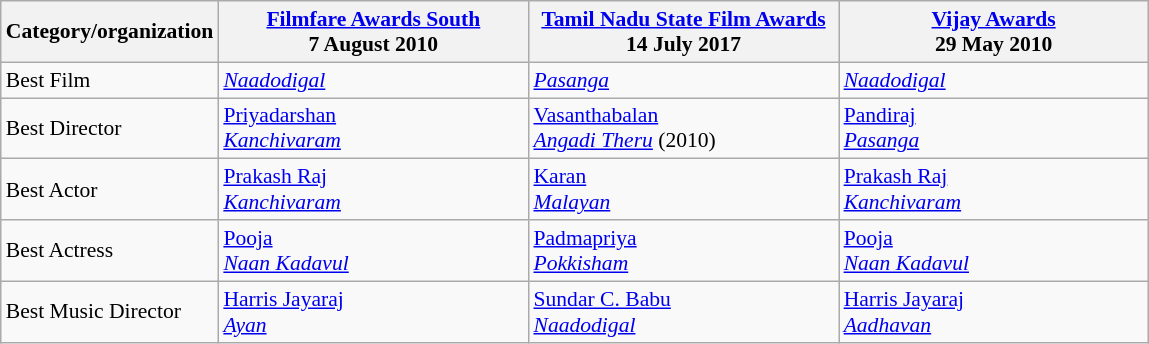<table class="wikitable" style="font-size: 90%;">
<tr>
<th rowspan="1" style="width:20px;">Category/organization</th>
<th rowspan="1" style="width:200px;"><a href='#'>Filmfare Awards South</a><br>7 August 2010</th>
<th rowspan="1" style="width:200px;"><a href='#'>Tamil Nadu State Film Awards</a><br>14 July 2017</th>
<th rowspan="1" style="width:200px;"><a href='#'>Vijay Awards</a><br>29 May 2010</th>
</tr>
<tr>
<td>Best Film</td>
<td><em><a href='#'>Naadodigal</a></em></td>
<td><em><a href='#'>Pasanga</a></em></td>
<td><em><a href='#'>Naadodigal</a></em></td>
</tr>
<tr>
<td>Best Director</td>
<td><a href='#'>Priyadarshan</a><br><em><a href='#'>Kanchivaram</a></em></td>
<td><a href='#'>Vasanthabalan</a><br><em><a href='#'>Angadi Theru</a></em> (2010)</td>
<td><a href='#'>Pandiraj</a><br><em><a href='#'>Pasanga</a></em></td>
</tr>
<tr>
<td>Best Actor</td>
<td><a href='#'>Prakash Raj</a><br><em><a href='#'>Kanchivaram</a></em></td>
<td><a href='#'>Karan</a><br><em><a href='#'>Malayan</a></em></td>
<td><a href='#'>Prakash Raj</a><br><em><a href='#'>Kanchivaram</a></em></td>
</tr>
<tr>
<td>Best Actress</td>
<td><a href='#'>Pooja</a><br><em><a href='#'>Naan Kadavul</a></em></td>
<td><a href='#'>Padmapriya</a><br><em><a href='#'>Pokkisham</a></em></td>
<td><a href='#'>Pooja</a><br><em><a href='#'>Naan Kadavul</a></em></td>
</tr>
<tr>
<td>Best Music Director</td>
<td><a href='#'>Harris Jayaraj</a><br><em><a href='#'>Ayan</a></em></td>
<td><a href='#'>Sundar C. Babu</a><br><em><a href='#'>Naadodigal</a></em></td>
<td><a href='#'>Harris Jayaraj</a><br><em><a href='#'>Aadhavan</a></em></td>
</tr>
</table>
